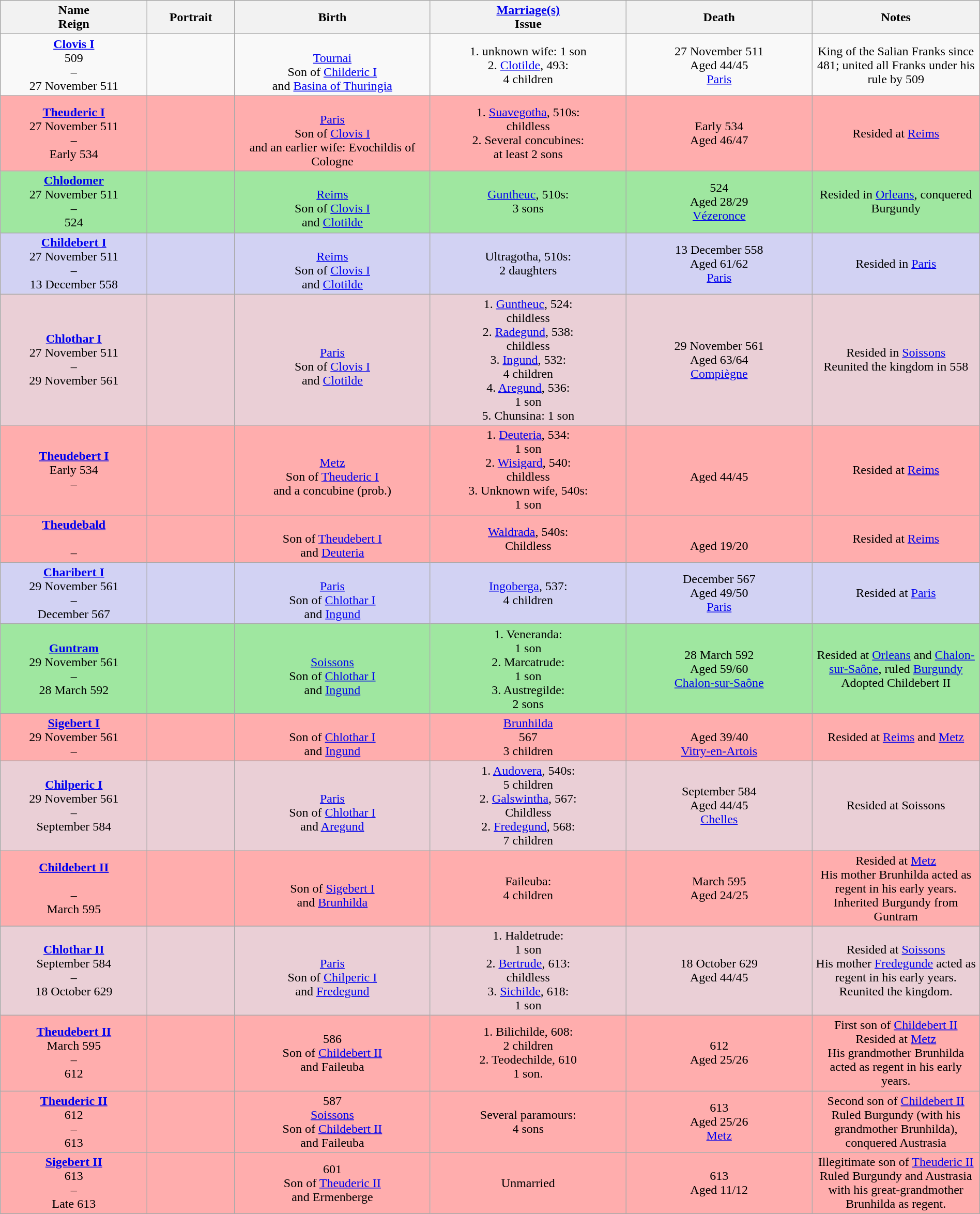<table style="text-align:center; width:100%" class="wikitable">
<tr>
<th style="width:15%">Name<br>Reign</th>
<th style="width:105px">Portrait</th>
<th style="width:20%">Birth</th>
<th style="width:20%"><a href='#'>Marriage(s)</a><br>Issue</th>
<th style="width:19%">Death</th>
<th>Notes</th>
</tr>
<tr>
<td><strong><a href='#'>Clovis I</a></strong><br>509<br>–<br>27 November 511</td>
<td></td>
<td><br><a href='#'>Tournai</a><br>Son of <a href='#'>Childeric I</a><br>and <a href='#'>Basina of Thuringia</a></td>
<td>1. unknown wife: 1 son<br>2. <a href='#'>Clotilde</a>, 493:<br>4 children</td>
<td>27 November 511<br>Aged 44/45<br><a href='#'>Paris</a></td>
<td>King of the Salian Franks since 481; united all Franks under his rule by 509</td>
</tr>
<tr style="background:#ffadad">
<td><strong><a href='#'>Theuderic I</a></strong><br>27 November 511<br>–<br>Early 534</td>
<td></td>
<td><br><a href='#'>Paris</a><br>Son of <a href='#'>Clovis I</a><br>and an earlier wife: Evochildis of Cologne</td>
<td>1. <a href='#'>Suavegotha</a>, 510s:<br>childless<br>2. Several concubines:<br>at least 2 sons</td>
<td>Early 534<br>Aged 46/47</td>
<td>Resided at <a href='#'>Reims</a></td>
</tr>
<tr style="background:#9fe7a0;">
<td><strong><a href='#'>Chlodomer</a></strong><br>27 November 511<br>–<br>524</td>
<td></td>
<td><br><a href='#'>Reims</a><br>Son of <a href='#'>Clovis I</a><br>and <a href='#'>Clotilde</a></td>
<td><a href='#'>Guntheuc</a>, 510s:<br>3 sons</td>
<td>524<br>Aged 28/29<br><a href='#'>Vézeronce</a></td>
<td>Resided in <a href='#'>Orleans</a>, conquered Burgundy</td>
</tr>
<tr style="background:#d2d2f3;">
<td><strong><a href='#'>Childebert I</a></strong><br>27 November 511<br>–<br>13 December 558</td>
<td></td>
<td><br><a href='#'>Reims</a><br>Son of <a href='#'>Clovis I</a><br>and <a href='#'>Clotilde</a></td>
<td>Ultragotha, 510s:<br>2 daughters</td>
<td>13 December 558<br>Aged 61/62<br><a href='#'>Paris</a></td>
<td>Resided in <a href='#'>Paris</a></td>
</tr>
<tr style="background:#eacfd6;">
<td><strong><a href='#'>Chlothar I</a></strong><br>27 November 511<br>–<br>29 November 561</td>
<td></td>
<td><br><a href='#'>Paris</a><br>Son of <a href='#'>Clovis I</a><br>and <a href='#'>Clotilde</a></td>
<td>1. <a href='#'>Guntheuc</a>, 524:<br>childless<br>2. <a href='#'>Radegund</a>, 538:<br>childless<br>3. <a href='#'>Ingund</a>, 532:<br>4 children<br>4. <a href='#'>Aregund</a>, 536:<br>1 son<br>5. Chunsina: 1 son</td>
<td>29 November 561<br>Aged 63/64<br><a href='#'>Compiègne</a></td>
<td>Resided in <a href='#'>Soissons</a><br>Reunited the kingdom in 558</td>
</tr>
<tr style="background:#ffadad">
<td><strong><a href='#'>Theudebert I</a></strong><br>Early 534<br>–<br></td>
<td></td>
<td><br><a href='#'>Metz</a><br>Son of <a href='#'>Theuderic I</a><br>and a concubine (prob.)</td>
<td>1. <a href='#'>Deuteria</a>, 534:<br>1 son<br>2. <a href='#'>Wisigard</a>, 540:<br>childless<br>3. Unknown wife, 540s:<br>1 son</td>
<td><br>Aged 44/45</td>
<td>Resided at <a href='#'>Reims</a></td>
</tr>
<tr style="background:#ffadad">
<td><strong><a href='#'>Theudebald</a></strong><br><br>–<br></td>
<td></td>
<td><br>Son of <a href='#'>Theudebert I</a><br>and <a href='#'>Deuteria</a></td>
<td><a href='#'>Waldrada</a>, 540s:<br>Childless</td>
<td><br>Aged 19/20</td>
<td>Resided at <a href='#'>Reims</a></td>
</tr>
<tr style="background:#d2d2f3;">
<td><strong><a href='#'>Charibert I</a></strong><br>29 November 561<br>–<br>December 567</td>
<td></td>
<td><br><a href='#'>Paris</a><br>Son of <a href='#'>Chlothar I</a><br>and <a href='#'>Ingund</a></td>
<td><a href='#'>Ingoberga</a>, 537:<br>4 children</td>
<td>December 567<br>Aged 49/50<br><a href='#'>Paris</a></td>
<td>Resided at <a href='#'>Paris</a></td>
</tr>
<tr style="background:#9fe7a0;">
<td><strong><a href='#'>Guntram</a></strong><br>29 November 561<br>–<br>28 March 592</td>
<td></td>
<td><br><a href='#'>Soissons</a><br>Son of <a href='#'>Chlothar I</a><br>and <a href='#'>Ingund</a></td>
<td>1. Veneranda:<br>1 son<br>2. Marcatrude:<br>1 son<br>3. Austregilde:<br>2 sons</td>
<td>28 March 592<br>Aged 59/60<br><a href='#'>Chalon-sur-Saône</a></td>
<td>Resided at <a href='#'>Orleans</a> and <a href='#'>Chalon-sur-Saône</a>, ruled <a href='#'>Burgundy</a><br>Adopted Childebert II</td>
</tr>
<tr style="background:#ffadad">
<td><strong><a href='#'>Sigebert I</a></strong><br>29 November 561<br>–<br></td>
<td></td>
<td><br>Son of <a href='#'>Chlothar I</a><br>and <a href='#'>Ingund</a></td>
<td><a href='#'>Brunhilda</a><br>567<br>3 children</td>
<td><br>Aged 39/40<br><a href='#'>Vitry-en-Artois</a></td>
<td>Resided at <a href='#'>Reims</a> and <a href='#'>Metz</a></td>
</tr>
<tr style="background:#eacfd6;">
<td><strong><a href='#'>Chilperic I</a></strong><br>29 November 561<br>–<br>September 584</td>
<td></td>
<td><br><a href='#'>Paris</a><br>Son of <a href='#'>Chlothar I</a><br>and <a href='#'>Aregund</a></td>
<td>1. <a href='#'>Audovera</a>, 540s:<br>5 children<br>2. <a href='#'>Galswintha</a>, 567:<br>Childless<br>2. <a href='#'>Fredegund</a>, 568:<br>7 children</td>
<td>September 584<br>Aged 44/45<br><a href='#'>Chelles</a></td>
<td>Resided at Soissons</td>
</tr>
<tr style="background:#ffadad">
<td><strong><a href='#'>Childebert II</a></strong><br><br>–<br>March 595</td>
<td></td>
<td><br>Son of <a href='#'>Sigebert I</a><br>and <a href='#'>Brunhilda</a></td>
<td>Faileuba:<br>4 children</td>
<td>March 595<br>Aged 24/25</td>
<td>Resided at <a href='#'>Metz</a><br>His mother Brunhilda acted as regent in his early years.<br>Inherited Burgundy from Guntram</td>
</tr>
<tr>
</tr>
<tr style="background:#eacfd6;">
<td><strong><a href='#'>Chlothar II</a></strong><br>September 584<br>–<br>18 October 629</td>
<td></td>
<td><br><a href='#'>Paris</a><br>Son of <a href='#'>Chilperic I</a><br>and <a href='#'>Fredegund</a></td>
<td>1. Haldetrude:<br>1 son<br>2. <a href='#'>Bertrude</a>, 613:<br>childless<br>3. <a href='#'>Sichilde</a>, 618:<br>1 son</td>
<td>18 October 629<br>Aged 44/45</td>
<td>Resided at <a href='#'>Soissons</a><br>His mother <a href='#'>Fredegunde</a> acted as regent in his early years.<br>Reunited the kingdom.</td>
</tr>
<tr style="background:#ffadad">
<td><strong><a href='#'>Theudebert II</a></strong><br>March 595<br>–<br>612</td>
<td></td>
<td>586<br>Son of <a href='#'>Childebert II</a><br>and Faileuba</td>
<td>1. Bilichilde, 608:<br>2 children<br>2. Teodechilde, 610<br>1 son.</td>
<td>612<br>Aged 25/26</td>
<td>First son of <a href='#'>Childebert II</a><br>Resided at <a href='#'>Metz</a><br>His grandmother Brunhilda acted as regent in his early years.</td>
</tr>
<tr style="background:#ffadad">
<td><strong><a href='#'>Theuderic II</a></strong><br>612<br>–<br>613</td>
<td></td>
<td>587<br><a href='#'>Soissons</a><br>Son of <a href='#'>Childebert II</a><br>and Faileuba</td>
<td>Several paramours:<br>4 sons</td>
<td>613<br>Aged 25/26<br><a href='#'>Metz</a></td>
<td>Second son of <a href='#'>Childebert II</a><br>Ruled Burgundy (with his grandmother Brunhilda), conquered Austrasia</td>
</tr>
<tr style="background:#ffadad">
<td><strong><a href='#'>Sigebert II</a></strong><br>613<br>–<br>Late 613</td>
<td></td>
<td>601<br>Son of <a href='#'>Theuderic II</a><br>and Ermenberge</td>
<td>Unmarried</td>
<td>613<br>Aged 11/12</td>
<td>Illegitimate son of <a href='#'>Theuderic II</a><br>Ruled Burgundy and Austrasia with his great-grandmother Brunhilda as regent.</td>
</tr>
</table>
